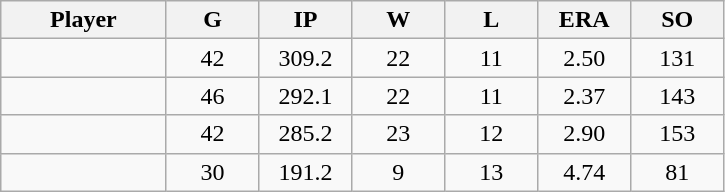<table class="wikitable sortable">
<tr>
<th bgcolor="#DDDDFF" width="16%">Player</th>
<th bgcolor="#DDDDFF" width="9%">G</th>
<th bgcolor="#DDDDFF" width="9%">IP</th>
<th bgcolor="#DDDDFF" width="9%">W</th>
<th bgcolor="#DDDDFF" width="9%">L</th>
<th bgcolor="#DDDDFF" width="9%">ERA</th>
<th bgcolor="#DDDDFF" width="9%">SO</th>
</tr>
<tr align="center">
<td></td>
<td>42</td>
<td>309.2</td>
<td>22</td>
<td>11</td>
<td>2.50</td>
<td>131</td>
</tr>
<tr align="center">
<td></td>
<td>46</td>
<td>292.1</td>
<td>22</td>
<td>11</td>
<td>2.37</td>
<td>143</td>
</tr>
<tr align="center">
<td></td>
<td>42</td>
<td>285.2</td>
<td>23</td>
<td>12</td>
<td>2.90</td>
<td>153</td>
</tr>
<tr align="center">
<td></td>
<td>30</td>
<td>191.2</td>
<td>9</td>
<td>13</td>
<td>4.74</td>
<td>81</td>
</tr>
</table>
